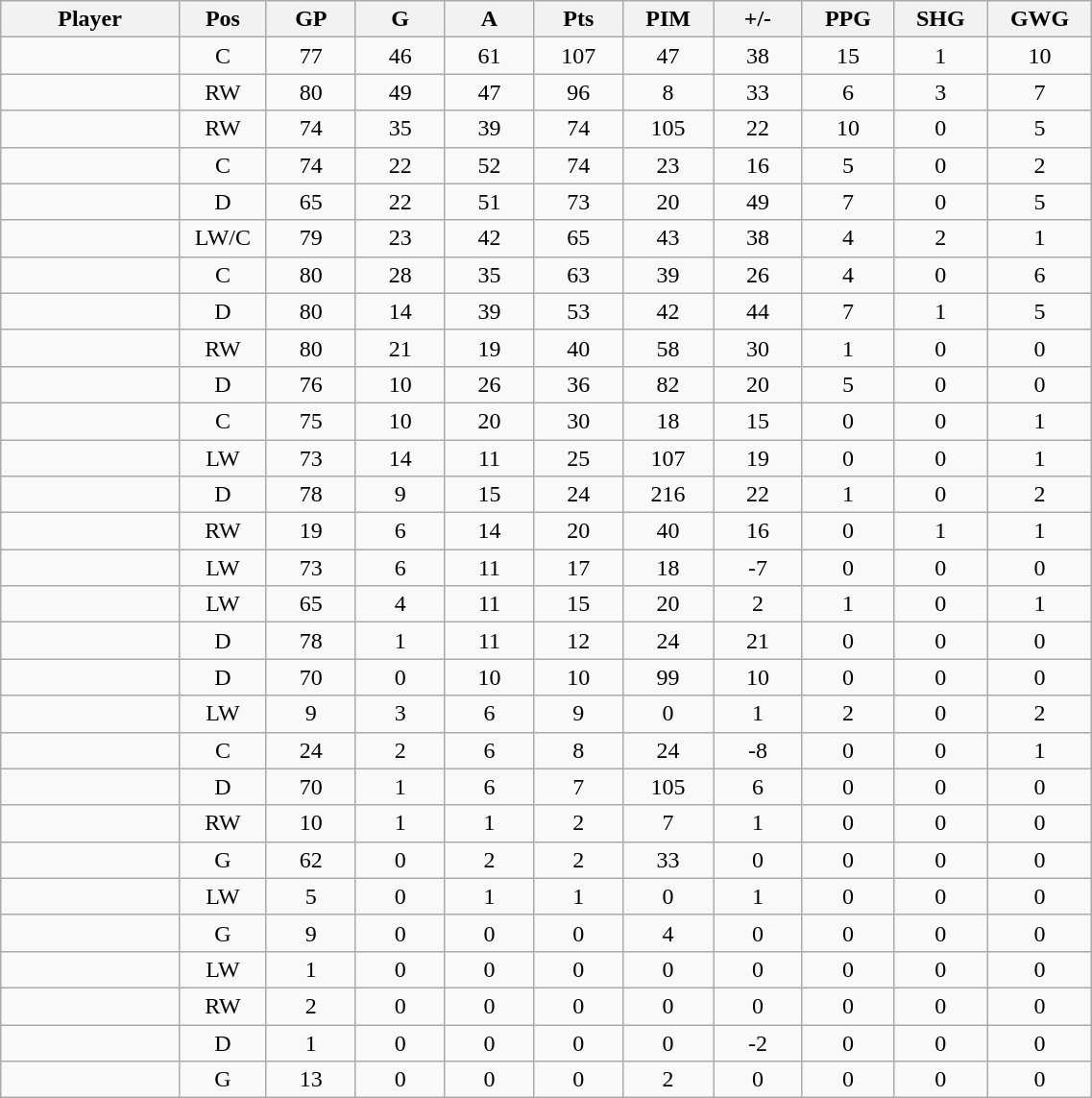<table class="wikitable sortable" width="60%">
<tr ALIGN="center">
<th bgcolor="#DDDDFF" width="10%">Player</th>
<th bgcolor="#DDDDFF" width="3%" title="Position">Pos</th>
<th bgcolor="#DDDDFF" width="5%" title="Games played">GP</th>
<th bgcolor="#DDDDFF" width="5%" title="Goals">G</th>
<th bgcolor="#DDDDFF" width="5%" title="Assists">A</th>
<th bgcolor="#DDDDFF" width="5%" title="Points">Pts</th>
<th bgcolor="#DDDDFF" width="5%" title="Penalties in Minutes">PIM</th>
<th bgcolor="#DDDDFF" width="5%" title="Plus/minus">+/-</th>
<th bgcolor="#DDDDFF" width="5%" title="Power play goals">PPG</th>
<th bgcolor="#DDDDFF" width="5%" title="Short-handed goals">SHG</th>
<th bgcolor="#DDDDFF" width="5%" title="Game-winning goals">GWG</th>
</tr>
<tr align="center">
<td align="right"></td>
<td>C</td>
<td>77</td>
<td>46</td>
<td>61</td>
<td>107</td>
<td>47</td>
<td>38</td>
<td>15</td>
<td>1</td>
<td>10</td>
</tr>
<tr align="center">
<td align="right"></td>
<td>RW</td>
<td>80</td>
<td>49</td>
<td>47</td>
<td>96</td>
<td>8</td>
<td>33</td>
<td>6</td>
<td>3</td>
<td>7</td>
</tr>
<tr align="center">
<td align="right"></td>
<td>RW</td>
<td>74</td>
<td>35</td>
<td>39</td>
<td>74</td>
<td>105</td>
<td>22</td>
<td>10</td>
<td>0</td>
<td>5</td>
</tr>
<tr align="center">
<td align="right"></td>
<td>C</td>
<td>74</td>
<td>22</td>
<td>52</td>
<td>74</td>
<td>23</td>
<td>16</td>
<td>5</td>
<td>0</td>
<td>2</td>
</tr>
<tr align="center">
<td align="right"></td>
<td>D</td>
<td>65</td>
<td>22</td>
<td>51</td>
<td>73</td>
<td>20</td>
<td>49</td>
<td>7</td>
<td>0</td>
<td>5</td>
</tr>
<tr align="center">
<td align="right"></td>
<td>LW/C</td>
<td>79</td>
<td>23</td>
<td>42</td>
<td>65</td>
<td>43</td>
<td>38</td>
<td>4</td>
<td>2</td>
<td>1</td>
</tr>
<tr align="center">
<td align="right"></td>
<td>C</td>
<td>80</td>
<td>28</td>
<td>35</td>
<td>63</td>
<td>39</td>
<td>26</td>
<td>4</td>
<td>0</td>
<td>6</td>
</tr>
<tr align="center">
<td align="right"></td>
<td>D</td>
<td>80</td>
<td>14</td>
<td>39</td>
<td>53</td>
<td>42</td>
<td>44</td>
<td>7</td>
<td>1</td>
<td>5</td>
</tr>
<tr align="center">
<td align="right"></td>
<td>RW</td>
<td>80</td>
<td>21</td>
<td>19</td>
<td>40</td>
<td>58</td>
<td>30</td>
<td>1</td>
<td>0</td>
<td>0</td>
</tr>
<tr align="center">
<td align="right"></td>
<td>D</td>
<td>76</td>
<td>10</td>
<td>26</td>
<td>36</td>
<td>82</td>
<td>20</td>
<td>5</td>
<td>0</td>
<td>0</td>
</tr>
<tr align="center">
<td align="right"></td>
<td>C</td>
<td>75</td>
<td>10</td>
<td>20</td>
<td>30</td>
<td>18</td>
<td>15</td>
<td>0</td>
<td>0</td>
<td>1</td>
</tr>
<tr align="center">
<td align="right"></td>
<td>LW</td>
<td>73</td>
<td>14</td>
<td>11</td>
<td>25</td>
<td>107</td>
<td>19</td>
<td>0</td>
<td>0</td>
<td>1</td>
</tr>
<tr align="center">
<td align="right"></td>
<td>D</td>
<td>78</td>
<td>9</td>
<td>15</td>
<td>24</td>
<td>216</td>
<td>22</td>
<td>1</td>
<td>0</td>
<td>2</td>
</tr>
<tr align="center">
<td align="right"></td>
<td>RW</td>
<td>19</td>
<td>6</td>
<td>14</td>
<td>20</td>
<td>40</td>
<td>16</td>
<td>0</td>
<td>1</td>
<td>1</td>
</tr>
<tr align="center">
<td align="right"></td>
<td>LW</td>
<td>73</td>
<td>6</td>
<td>11</td>
<td>17</td>
<td>18</td>
<td>-7</td>
<td>0</td>
<td>0</td>
<td>0</td>
</tr>
<tr align="center">
<td align="right"></td>
<td>LW</td>
<td>65</td>
<td>4</td>
<td>11</td>
<td>15</td>
<td>20</td>
<td>2</td>
<td>1</td>
<td>0</td>
<td>1</td>
</tr>
<tr align="center">
<td align="right"></td>
<td>D</td>
<td>78</td>
<td>1</td>
<td>11</td>
<td>12</td>
<td>24</td>
<td>21</td>
<td>0</td>
<td>0</td>
<td>0</td>
</tr>
<tr align="center">
<td align="right"></td>
<td>D</td>
<td>70</td>
<td>0</td>
<td>10</td>
<td>10</td>
<td>99</td>
<td>10</td>
<td>0</td>
<td>0</td>
<td>0</td>
</tr>
<tr align="center">
<td align="right"></td>
<td>LW</td>
<td>9</td>
<td>3</td>
<td>6</td>
<td>9</td>
<td>0</td>
<td>1</td>
<td>2</td>
<td>0</td>
<td>2</td>
</tr>
<tr align="center">
<td align="right"></td>
<td>C</td>
<td>24</td>
<td>2</td>
<td>6</td>
<td>8</td>
<td>24</td>
<td>-8</td>
<td>0</td>
<td>0</td>
<td>1</td>
</tr>
<tr align="center">
<td align="right"></td>
<td>D</td>
<td>70</td>
<td>1</td>
<td>6</td>
<td>7</td>
<td>105</td>
<td>6</td>
<td>0</td>
<td>0</td>
<td>0</td>
</tr>
<tr align="center">
<td align="right"></td>
<td>RW</td>
<td>10</td>
<td>1</td>
<td>1</td>
<td>2</td>
<td>7</td>
<td>1</td>
<td>0</td>
<td>0</td>
<td>0</td>
</tr>
<tr align="center">
<td align="right"></td>
<td>G</td>
<td>62</td>
<td>0</td>
<td>2</td>
<td>2</td>
<td>33</td>
<td>0</td>
<td>0</td>
<td>0</td>
<td>0</td>
</tr>
<tr align="center">
<td align="right"></td>
<td>LW</td>
<td>5</td>
<td>0</td>
<td>1</td>
<td>1</td>
<td>0</td>
<td>1</td>
<td>0</td>
<td>0</td>
<td>0</td>
</tr>
<tr align="center">
<td align="right"></td>
<td>G</td>
<td>9</td>
<td>0</td>
<td>0</td>
<td>0</td>
<td>4</td>
<td>0</td>
<td>0</td>
<td>0</td>
<td>0</td>
</tr>
<tr align="center">
<td align="right"></td>
<td>LW</td>
<td>1</td>
<td>0</td>
<td>0</td>
<td>0</td>
<td>0</td>
<td>0</td>
<td>0</td>
<td>0</td>
<td>0</td>
</tr>
<tr align="center">
<td align="right"></td>
<td>RW</td>
<td>2</td>
<td>0</td>
<td>0</td>
<td>0</td>
<td>0</td>
<td>0</td>
<td>0</td>
<td>0</td>
<td>0</td>
</tr>
<tr align="center">
<td align="right"></td>
<td>D</td>
<td>1</td>
<td>0</td>
<td>0</td>
<td>0</td>
<td>0</td>
<td>-2</td>
<td>0</td>
<td>0</td>
<td>0</td>
</tr>
<tr align="center">
<td align="right"></td>
<td>G</td>
<td>13</td>
<td>0</td>
<td>0</td>
<td>0</td>
<td>2</td>
<td>0</td>
<td>0</td>
<td>0</td>
<td>0</td>
</tr>
</table>
